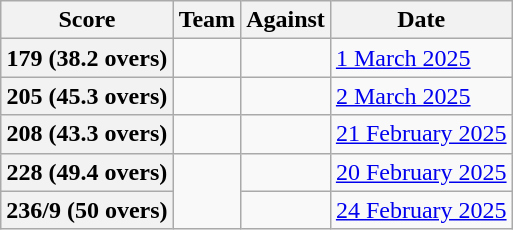<table class="wikitable" style="text-align:left;">
<tr>
<th>Score</th>
<th>Team</th>
<th>Against</th>
<th>Date</th>
</tr>
<tr>
<th>179 (38.2 overs)</th>
<td></td>
<td></td>
<td><a href='#'>1 March 2025</a></td>
</tr>
<tr>
<th>205 (45.3 overs)</th>
<td></td>
<td></td>
<td><a href='#'>2 March 2025</a></td>
</tr>
<tr>
<th>208 (43.3 overs)</th>
<td></td>
<td></td>
<td><a href='#'>21 February 2025</a></td>
</tr>
<tr>
<th>228 (49.4 overs)</th>
<td rowspan="2"></td>
<td></td>
<td><a href='#'>20 February 2025</a></td>
</tr>
<tr>
<th>236/9 (50 overs)</th>
<td></td>
<td><a href='#'>24 February 2025</a></td>
</tr>
</table>
